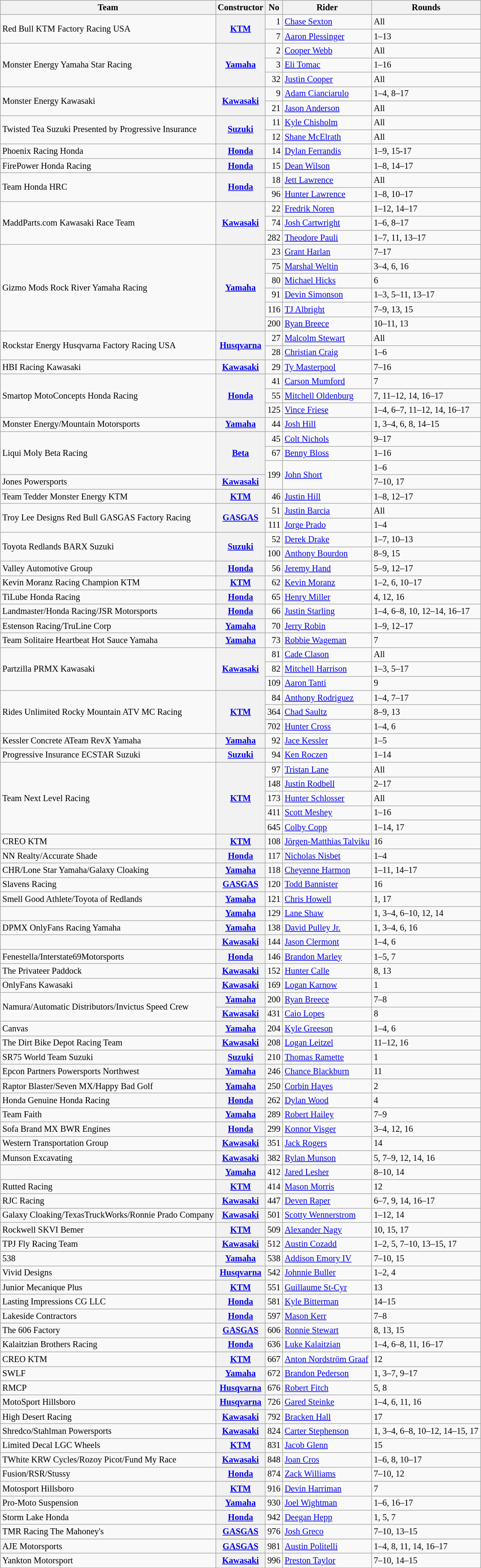<table class="wikitable" style="font-size: 85%;">
<tr>
<th>Team</th>
<th>Constructor</th>
<th>No</th>
<th>Rider</th>
<th>Rounds</th>
</tr>
<tr>
<td rowspan=2>Red Bull KTM Factory Racing USA</td>
<th rowspan=2><a href='#'>KTM</a></th>
<td align="right">1</td>
<td> <a href='#'>Chase Sexton</a></td>
<td>All</td>
</tr>
<tr>
<td align="right">7</td>
<td> <a href='#'>Aaron Plessinger</a></td>
<td>1–13</td>
</tr>
<tr>
<td rowspan=3>Monster Energy Yamaha Star Racing</td>
<th rowspan=3><a href='#'>Yamaha</a></th>
<td align="right">2</td>
<td> <a href='#'>Cooper Webb</a></td>
<td>All</td>
</tr>
<tr>
<td align="right">3</td>
<td> <a href='#'>Eli Tomac</a></td>
<td>1–16</td>
</tr>
<tr>
<td align="right">32</td>
<td> <a href='#'>Justin Cooper</a></td>
<td>All</td>
</tr>
<tr>
<td rowspan=2>Monster Energy Kawasaki</td>
<th rowspan=2><a href='#'>Kawasaki</a></th>
<td align="right">9</td>
<td> <a href='#'>Adam Cianciarulo</a></td>
<td>1–4, 8–17</td>
</tr>
<tr>
<td align="right">21</td>
<td> <a href='#'>Jason Anderson</a></td>
<td>All</td>
</tr>
<tr>
<td rowspan=2>Twisted Tea Suzuki Presented by Progressive Insurance</td>
<th rowspan=2><a href='#'>Suzuki</a></th>
<td align="right">11</td>
<td> <a href='#'>Kyle Chisholm</a></td>
<td>All</td>
</tr>
<tr>
<td align="right">12</td>
<td> <a href='#'>Shane McElrath</a></td>
<td>All</td>
</tr>
<tr>
<td>Phoenix Racing Honda</td>
<th><a href='#'>Honda</a></th>
<td align="right">14</td>
<td> <a href='#'>Dylan Ferrandis</a></td>
<td>1–9, 15-17</td>
</tr>
<tr>
<td>FirePower Honda Racing</td>
<th><a href='#'>Honda</a></th>
<td align="right">15</td>
<td> <a href='#'>Dean Wilson</a></td>
<td>1–8, 14–17</td>
</tr>
<tr>
<td rowspan=2>Team Honda HRC</td>
<th rowspan=2><a href='#'>Honda</a></th>
<td align="right">18</td>
<td> <a href='#'>Jett Lawrence</a></td>
<td>All</td>
</tr>
<tr>
<td align="right">96</td>
<td> <a href='#'>Hunter Lawrence</a></td>
<td>1–8, 10–17</td>
</tr>
<tr>
<td rowspan=3>MaddParts.com Kawasaki Race Team</td>
<th rowspan=3><a href='#'>Kawasaki</a></th>
<td align="right">22</td>
<td> <a href='#'>Fredrik Noren</a></td>
<td>1–12, 14–17</td>
</tr>
<tr>
<td align="right">74</td>
<td> <a href='#'>Josh Cartwright</a></td>
<td>1–6, 8–17</td>
</tr>
<tr>
<td align="right">282</td>
<td> <a href='#'>Theodore Pauli</a></td>
<td>1–7, 11, 13–17</td>
</tr>
<tr>
<td rowspan=6>Gizmo Mods Rock River Yamaha Racing</td>
<th rowspan=6><a href='#'>Yamaha</a></th>
<td align="right">23</td>
<td> <a href='#'>Grant Harlan</a></td>
<td>7–17</td>
</tr>
<tr>
<td align="right">75</td>
<td> <a href='#'>Marshal Weltin</a></td>
<td>3–4, 6, 16</td>
</tr>
<tr>
<td align="right">80</td>
<td> <a href='#'>Michael Hicks</a></td>
<td>6</td>
</tr>
<tr>
<td align="right">91</td>
<td> <a href='#'>Devin Simonson</a></td>
<td>1–3, 5–11, 13–17</td>
</tr>
<tr>
<td align="right">116</td>
<td> <a href='#'>TJ Albright</a></td>
<td>7–9, 13, 15</td>
</tr>
<tr>
<td align="right">200</td>
<td> <a href='#'>Ryan Breece</a></td>
<td>10–11, 13</td>
</tr>
<tr>
<td rowspan=2>Rockstar Energy Husqvarna Factory Racing USA</td>
<th rowspan=2><a href='#'>Husqvarna</a></th>
<td align="right">27</td>
<td> <a href='#'>Malcolm Stewart</a></td>
<td>All</td>
</tr>
<tr>
<td align="right">28</td>
<td> <a href='#'>Christian Craig</a></td>
<td>1–6</td>
</tr>
<tr>
<td>HBI Racing Kawasaki</td>
<th><a href='#'>Kawasaki</a></th>
<td align="right">29</td>
<td> <a href='#'>Ty Masterpool</a></td>
<td>7–16</td>
</tr>
<tr>
<td rowspan=3>Smartop MotoConcepts Honda Racing</td>
<th rowspan=3><a href='#'>Honda</a></th>
<td align="right">41</td>
<td> <a href='#'>Carson Mumford</a></td>
<td>7</td>
</tr>
<tr>
<td align="right">55</td>
<td> <a href='#'>Mitchell Oldenburg</a></td>
<td>7, 11–12, 14, 16–17</td>
</tr>
<tr>
<td align="right">125</td>
<td> <a href='#'>Vince Friese</a></td>
<td>1–4, 6–7, 11–12, 14, 16–17</td>
</tr>
<tr>
<td>Monster Energy/Mountain Motorsports</td>
<th><a href='#'>Yamaha</a></th>
<td align="right">44</td>
<td> <a href='#'>Josh Hill</a></td>
<td>1, 3–4, 6, 8, 14–15</td>
</tr>
<tr>
<td rowspan=3>Liqui Moly Beta Racing</td>
<th rowspan=3><a href='#'>Beta</a></th>
<td align="right">45</td>
<td> <a href='#'>Colt Nichols</a></td>
<td>9–17</td>
</tr>
<tr>
<td align="right">67</td>
<td> <a href='#'>Benny Bloss</a></td>
<td>1–16</td>
</tr>
<tr>
<td rowspan=2 align="right">199</td>
<td rowspan=2> <a href='#'>John Short</a></td>
<td>1–6</td>
</tr>
<tr>
<td>Jones Powersports</td>
<th><a href='#'>Kawasaki</a></th>
<td>7–10, 17</td>
</tr>
<tr>
<td>Team Tedder Monster Energy KTM</td>
<th><a href='#'>KTM</a></th>
<td align="right">46</td>
<td> <a href='#'>Justin Hill</a></td>
<td>1–8, 12–17</td>
</tr>
<tr>
<td rowspan=2>Troy Lee Designs Red Bull GASGAS Factory Racing</td>
<th rowspan=2><a href='#'>GASGAS</a></th>
<td align="right">51</td>
<td> <a href='#'>Justin Barcia</a></td>
<td>All</td>
</tr>
<tr>
<td align="right">111</td>
<td> <a href='#'>Jorge Prado</a></td>
<td>1–4</td>
</tr>
<tr>
<td rowspan=2>Toyota Redlands BARX Suzuki</td>
<th rowspan=2><a href='#'>Suzuki</a></th>
<td align="right">52</td>
<td> <a href='#'>Derek Drake</a></td>
<td>1–7, 10–13</td>
</tr>
<tr>
<td align="right">100</td>
<td> <a href='#'>Anthony Bourdon</a></td>
<td>8–9, 15</td>
</tr>
<tr>
<td>Valley Automotive Group</td>
<th><a href='#'>Honda</a></th>
<td align="right">56</td>
<td> <a href='#'>Jeremy Hand</a></td>
<td>5–9, 12–17</td>
</tr>
<tr>
<td>Kevin Moranz Racing Champion KTM</td>
<th><a href='#'>KTM</a></th>
<td align="right">62</td>
<td> <a href='#'>Kevin Moranz</a></td>
<td>1–2, 6, 10–17</td>
</tr>
<tr>
<td>TiLube Honda Racing</td>
<th><a href='#'>Honda</a></th>
<td align="right">65</td>
<td> <a href='#'>Henry Miller</a></td>
<td>4, 12, 16</td>
</tr>
<tr>
<td>Landmaster/Honda Racing/JSR Motorsports</td>
<th><a href='#'>Honda</a></th>
<td align="right">66</td>
<td> <a href='#'>Justin Starling</a></td>
<td>1–4, 6–8, 10, 12–14, 16–17</td>
</tr>
<tr>
<td>Estenson Racing/TruLine Corp</td>
<th><a href='#'>Yamaha</a></th>
<td align="right">70</td>
<td> <a href='#'>Jerry Robin</a></td>
<td>1–9, 12–17</td>
</tr>
<tr>
<td>Team Solitaire Heartbeat Hot Sauce Yamaha</td>
<th><a href='#'>Yamaha</a></th>
<td align="right">73</td>
<td> <a href='#'>Robbie Wageman</a></td>
<td>7</td>
</tr>
<tr>
<td rowspan=3>Partzilla PRMX Kawasaki</td>
<th rowspan=3><a href='#'>Kawasaki</a></th>
<td align="right">81</td>
<td> <a href='#'>Cade Clason</a></td>
<td>All</td>
</tr>
<tr>
<td align="right">82</td>
<td> <a href='#'>Mitchell Harrison</a></td>
<td>1–3, 5–17</td>
</tr>
<tr>
<td align="right">109</td>
<td> <a href='#'>Aaron Tanti</a></td>
<td>9</td>
</tr>
<tr>
<td rowspan=3>Rides Unlimited Rocky Mountain ATV MC Racing</td>
<th rowspan=3><a href='#'>KTM</a></th>
<td align="right">84</td>
<td> <a href='#'>Anthony Rodriguez</a></td>
<td>1–4, 7–17</td>
</tr>
<tr>
<td align="right">364</td>
<td> <a href='#'>Chad Saultz</a></td>
<td>8–9, 13</td>
</tr>
<tr>
<td align="right">702</td>
<td> <a href='#'>Hunter Cross</a></td>
<td>1–4, 6</td>
</tr>
<tr>
<td>Kessler Concrete ATeam RevX Yamaha</td>
<th><a href='#'>Yamaha</a></th>
<td align="right">92</td>
<td> <a href='#'>Jace Kessler</a></td>
<td>1–5</td>
</tr>
<tr>
<td>Progressive Insurance ECSTAR Suzuki</td>
<th><a href='#'>Suzuki</a></th>
<td align="right">94</td>
<td> <a href='#'>Ken Roczen</a></td>
<td>1–14</td>
</tr>
<tr>
<td rowspan=5>Team Next Level Racing</td>
<th rowspan=5><a href='#'>KTM</a></th>
<td align="right">97</td>
<td> <a href='#'>Tristan Lane</a></td>
<td>All</td>
</tr>
<tr>
<td align="right">148</td>
<td> <a href='#'>Justin Rodbell</a></td>
<td>2–17</td>
</tr>
<tr>
<td align="right">173</td>
<td> <a href='#'>Hunter Schlosser</a></td>
<td>All</td>
</tr>
<tr>
<td align="right">411</td>
<td> <a href='#'>Scott Meshey</a></td>
<td>1–16</td>
</tr>
<tr>
<td align="right">645</td>
<td> <a href='#'>Colby Copp</a></td>
<td>1–14, 17</td>
</tr>
<tr>
<td>CREO KTM</td>
<th><a href='#'>KTM</a></th>
<td align="right">108</td>
<td> <a href='#'>Jörgen-Matthias Talviku</a></td>
<td>16</td>
</tr>
<tr>
<td>NN Realty/Accurate Shade</td>
<th><a href='#'>Honda</a></th>
<td align="right">117</td>
<td> <a href='#'>Nicholas Nisbet</a></td>
<td>1–4</td>
</tr>
<tr>
<td>CHR/Lone Star Yamaha/Galaxy Cloaking</td>
<th><a href='#'>Yamaha</a></th>
<td align="right">118</td>
<td> <a href='#'>Cheyenne Harmon</a></td>
<td>1–11, 14–17</td>
</tr>
<tr>
<td>Slavens Racing</td>
<th><a href='#'>GASGAS</a></th>
<td align="right">120</td>
<td> <a href='#'>Todd Bannister</a></td>
<td>16</td>
</tr>
<tr>
<td>Smell Good Athlete/Toyota of Redlands</td>
<th><a href='#'>Yamaha</a></th>
<td align="right">121</td>
<td> <a href='#'>Chris Howell</a></td>
<td>1, 17</td>
</tr>
<tr>
<td></td>
<th><a href='#'>Yamaha</a></th>
<td align="right">129</td>
<td> <a href='#'>Lane Shaw</a></td>
<td>1, 3–4, 6–10, 12, 14</td>
</tr>
<tr>
<td>DPMX OnlyFans Racing Yamaha</td>
<th><a href='#'>Yamaha</a></th>
<td align="right">138</td>
<td> <a href='#'>David Pulley Jr.</a></td>
<td>1, 3–4, 6, 16</td>
</tr>
<tr>
<td></td>
<th><a href='#'>Kawasaki</a></th>
<td align="right">144</td>
<td> <a href='#'>Jason Clermont</a></td>
<td>1–4, 6</td>
</tr>
<tr>
<td>Fenestella/Interstate69Motorsports</td>
<th><a href='#'>Honda</a></th>
<td align="right">146</td>
<td> <a href='#'>Brandon Marley</a></td>
<td>1–5, 7</td>
</tr>
<tr>
<td>The Privateer Paddock</td>
<th><a href='#'>Kawasaki</a></th>
<td align="right">152</td>
<td> <a href='#'>Hunter Calle</a></td>
<td>8, 13</td>
</tr>
<tr>
<td>OnlyFans Kawasaki</td>
<th><a href='#'>Kawasaki</a></th>
<td align="right">169</td>
<td> <a href='#'>Logan Karnow</a></td>
<td>1</td>
</tr>
<tr>
<td rowspan=2>Namura/Automatic Distributors/Invictus Speed Crew</td>
<th><a href='#'>Yamaha</a></th>
<td align="right">200</td>
<td> <a href='#'>Ryan Breece</a></td>
<td>7–8</td>
</tr>
<tr>
<th><a href='#'>Kawasaki</a></th>
<td align="right">431</td>
<td> <a href='#'>Caio Lopes</a></td>
<td>8</td>
</tr>
<tr>
<td>Canvas</td>
<th><a href='#'>Yamaha</a></th>
<td align="right">204</td>
<td> <a href='#'>Kyle Greeson</a></td>
<td>1–4, 6</td>
</tr>
<tr>
<td>The Dirt Bike Depot Racing Team</td>
<th><a href='#'>Kawasaki</a></th>
<td align="right">208</td>
<td> <a href='#'>Logan Leitzel</a></td>
<td>11–12, 16</td>
</tr>
<tr>
<td>SR75 World Team Suzuki</td>
<th><a href='#'>Suzuki</a></th>
<td align="right">210</td>
<td> <a href='#'>Thomas Ramette</a></td>
<td>1</td>
</tr>
<tr>
<td>Epcon Partners Powersports Northwest</td>
<th><a href='#'>Yamaha</a></th>
<td align="right">246</td>
<td> <a href='#'>Chance Blackburn</a></td>
<td>11</td>
</tr>
<tr>
<td>Raptor Blaster/Seven MX/Happy Bad Golf</td>
<th><a href='#'>Yamaha</a></th>
<td align="right">250</td>
<td> <a href='#'>Corbin Hayes</a></td>
<td>2</td>
</tr>
<tr>
<td>Honda Genuine Honda Racing</td>
<th><a href='#'>Honda</a></th>
<td align="right">262</td>
<td> <a href='#'>Dylan Wood</a></td>
<td>4</td>
</tr>
<tr>
<td>Team Faith</td>
<th><a href='#'>Yamaha</a></th>
<td align="right">289</td>
<td> <a href='#'>Robert Hailey</a></td>
<td>7–9</td>
</tr>
<tr>
<td>Sofa Brand MX BWR Engines</td>
<th><a href='#'>Honda</a></th>
<td align="right">299</td>
<td> <a href='#'>Konnor Visger</a></td>
<td>3–4, 12, 16</td>
</tr>
<tr>
<td>Western Transportation Group</td>
<th><a href='#'>Kawasaki</a></th>
<td align="right">351</td>
<td> <a href='#'>Jack Rogers</a></td>
<td>14</td>
</tr>
<tr>
<td>Munson Excavating</td>
<th><a href='#'>Kawasaki</a></th>
<td align="right">382</td>
<td> <a href='#'>Rylan Munson</a></td>
<td>5, 7–9, 12, 14, 16</td>
</tr>
<tr>
<td></td>
<th><a href='#'>Yamaha</a></th>
<td align="right">412</td>
<td> <a href='#'>Jared Lesher</a></td>
<td>8–10, 14</td>
</tr>
<tr>
<td>Rutted Racing</td>
<th><a href='#'>KTM</a></th>
<td align="right">414</td>
<td> <a href='#'>Mason Morris</a></td>
<td>12</td>
</tr>
<tr>
<td>RJC Racing</td>
<th><a href='#'>Kawasaki</a></th>
<td align="right">447</td>
<td> <a href='#'>Deven Raper</a></td>
<td>6–7, 9, 14, 16–17</td>
</tr>
<tr>
<td>Galaxy Cloaking/TexasTruckWorks/Ronnie Prado Company</td>
<th><a href='#'>Kawasaki</a></th>
<td align="right">501</td>
<td> <a href='#'>Scotty Wennerstrom</a></td>
<td>1–12, 14</td>
</tr>
<tr>
<td>Rockwell SKVI Bemer</td>
<th><a href='#'>KTM</a></th>
<td align="right">509</td>
<td> <a href='#'>Alexander Nagy</a></td>
<td>10, 15, 17</td>
</tr>
<tr>
<td>TPJ Fly Racing Team</td>
<th><a href='#'>Kawasaki</a></th>
<td align="right">512</td>
<td> <a href='#'>Austin Cozadd</a></td>
<td>1–2, 5, 7–10, 13–15, 17</td>
</tr>
<tr>
<td>538</td>
<th><a href='#'>Yamaha</a></th>
<td align="right">538</td>
<td> <a href='#'>Addison Emory IV</a></td>
<td>7–10, 15</td>
</tr>
<tr>
<td>Vivid Designs</td>
<th><a href='#'>Husqvarna</a></th>
<td align="right">542</td>
<td> <a href='#'>Johnnie Buller</a></td>
<td>1–2, 4</td>
</tr>
<tr>
<td>Junior Mecanique Plus</td>
<th><a href='#'>KTM</a></th>
<td align="right">551</td>
<td> <a href='#'>Guillaume St-Cyr</a></td>
<td>13</td>
</tr>
<tr>
<td>Lasting Impressions CG LLC</td>
<th><a href='#'>Honda</a></th>
<td align="right">581</td>
<td> <a href='#'>Kyle Bitterman</a></td>
<td>14–15</td>
</tr>
<tr>
<td>Lakeside Contractors</td>
<th><a href='#'>Honda</a></th>
<td align="right">597</td>
<td> <a href='#'>Mason Kerr</a></td>
<td>7–8</td>
</tr>
<tr>
<td>The 606 Factory</td>
<th><a href='#'>GASGAS</a></th>
<td align="right">606</td>
<td> <a href='#'>Ronnie Stewart</a></td>
<td>8, 13, 15</td>
</tr>
<tr>
<td>Kalaitzian Brothers Racing</td>
<th><a href='#'>Honda</a></th>
<td align="right">636</td>
<td> <a href='#'>Luke Kalaitzian</a></td>
<td>1–4, 6–8, 11, 16–17</td>
</tr>
<tr>
<td>CREO KTM</td>
<th><a href='#'>KTM</a></th>
<td align="right">667</td>
<td> <a href='#'>Anton Nordström Graaf</a></td>
<td>12</td>
</tr>
<tr>
<td>SWLF</td>
<th><a href='#'>Yamaha</a></th>
<td align="right">672</td>
<td> <a href='#'>Brandon Pederson</a></td>
<td>1, 3–7, 9–17</td>
</tr>
<tr>
<td>RMCP</td>
<th><a href='#'>Husqvarna</a></th>
<td align="right">676</td>
<td> <a href='#'>Robert Fitch</a></td>
<td>5, 8</td>
</tr>
<tr>
<td>MotoSport Hillsboro</td>
<th><a href='#'>Husqvarna</a></th>
<td align="right">726</td>
<td> <a href='#'>Gared Steinke</a></td>
<td>1–4, 6, 11, 16</td>
</tr>
<tr>
<td>High Desert Racing</td>
<th><a href='#'>Kawasaki</a></th>
<td align="right">792</td>
<td> <a href='#'>Bracken Hall</a></td>
<td>17</td>
</tr>
<tr>
<td>Shredco/Stahlman Powersports</td>
<th><a href='#'>Kawasaki</a></th>
<td align="right">824</td>
<td> <a href='#'>Carter Stephenson</a></td>
<td>1, 3–4, 6–8, 10–12, 14–15, 17</td>
</tr>
<tr>
<td>Limited Decal LGC Wheels</td>
<th><a href='#'>KTM</a></th>
<td align="right">831</td>
<td> <a href='#'>Jacob Glenn</a></td>
<td>15</td>
</tr>
<tr>
<td>TWhite KRW Cycles/Rozoy Picot/Fund My Race</td>
<th><a href='#'>Kawasaki</a></th>
<td align="right">848</td>
<td> <a href='#'>Joan Cros</a></td>
<td>1–6, 8, 10–17</td>
</tr>
<tr>
<td>Fusion/RSR/Stussy</td>
<th><a href='#'>Honda</a></th>
<td align="right">874</td>
<td> <a href='#'>Zack Williams</a></td>
<td>7–10, 12</td>
</tr>
<tr>
<td>Motosport Hillsboro</td>
<th><a href='#'>KTM</a></th>
<td align="right">916</td>
<td> <a href='#'>Devin Harriman</a></td>
<td>7</td>
</tr>
<tr>
<td>Pro-Moto Suspension</td>
<th><a href='#'>Yamaha</a></th>
<td align="right">930</td>
<td> <a href='#'>Joel Wightman</a></td>
<td>1–6, 16–17</td>
</tr>
<tr>
<td>Storm Lake Honda</td>
<th><a href='#'>Honda</a></th>
<td align="right">942</td>
<td> <a href='#'>Deegan Hepp</a></td>
<td>1, 5, 7</td>
</tr>
<tr>
<td>TMR Racing The Mahoney's</td>
<th><a href='#'>GASGAS</a></th>
<td align="right">976</td>
<td> <a href='#'>Josh Greco</a></td>
<td>7–10, 13–15</td>
</tr>
<tr>
<td>AJE Motorsports</td>
<th><a href='#'>GASGAS</a></th>
<td align="right">981</td>
<td> <a href='#'>Austin Politelli</a></td>
<td>1–4, 8, 11, 14, 16–17</td>
</tr>
<tr>
<td>Yankton Motorsport</td>
<th><a href='#'>Kawasaki</a></th>
<td align="right">996</td>
<td> <a href='#'>Preston Taylor</a></td>
<td>7–10, 14–15</td>
</tr>
<tr>
</tr>
</table>
